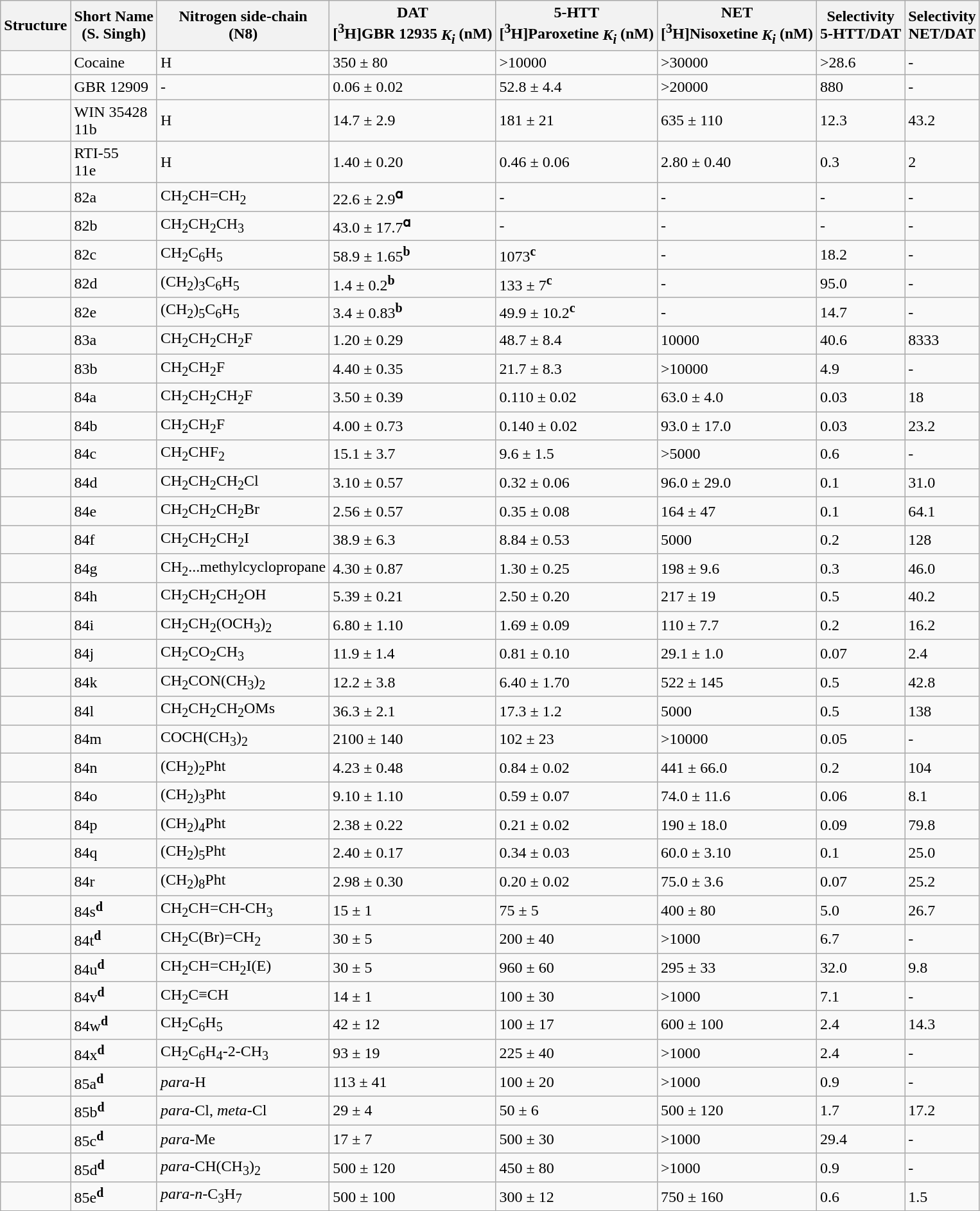<table class="wikitable sortable">
<tr>
<th>Structure</th>
<th>Short Name<br>(S. Singh)</th>
<th>Nitrogen side-chain<br>(N8)</th>
<th>DAT<br>[<sup>3</sup>H]GBR 12935 <em>K<sub>i</sub></em> (nM)</th>
<th>5-HTT<br>[<sup>3</sup>H]Paroxetine <em>K<sub>i</sub></em> (nM)</th>
<th>NET<br>[<sup>3</sup>H]Nisoxetine <em>K<sub>i</sub></em> (nM)</th>
<th>Selectivity<br>5-HTT/DAT</th>
<th>Selectivity<br>NET/DAT</th>
</tr>
<tr>
<td></td>
<td>Cocaine</td>
<td>H</td>
<td>350 ± 80</td>
<td>>10000</td>
<td>>30000</td>
<td>>28.6</td>
<td>-</td>
</tr>
<tr>
<td></td>
<td>GBR 12909</td>
<td>-</td>
<td>0.06 ± 0.02</td>
<td>52.8 ± 4.4</td>
<td>>20000</td>
<td>880</td>
<td>-</td>
</tr>
<tr>
<td></td>
<td>WIN 35428<br>11b</td>
<td>H</td>
<td>14.7 ± 2.9</td>
<td>181 ± 21</td>
<td>635 ± 110</td>
<td>12.3</td>
<td>43.2</td>
</tr>
<tr>
<td></td>
<td>RTI-55<br>11e</td>
<td>H</td>
<td>1.40 ± 0.20</td>
<td>0.46 ± 0.06</td>
<td>2.80 ± 0.40</td>
<td>0.3</td>
<td>2</td>
</tr>
<tr>
<td></td>
<td>82a</td>
<td>CH<sub>2</sub>CH=CH<sub>2</sub></td>
<td>22.6 ± 2.9<sup><strong>ɑ</strong></sup></td>
<td>-</td>
<td>-</td>
<td>-</td>
<td>-</td>
</tr>
<tr>
<td></td>
<td>82b</td>
<td>CH<sub>2</sub>CH<sub>2</sub>CH<sub>3</sub></td>
<td>43.0 ± 17.7<sup><strong>ɑ</strong></sup></td>
<td>-</td>
<td>-</td>
<td>-</td>
<td>-</td>
</tr>
<tr>
<td></td>
<td>82c</td>
<td>CH<sub>2</sub>C<sub>6</sub>H<sub>5</sub></td>
<td>58.9 ± 1.65<sup><strong>b</strong></sup></td>
<td>1073<sup><strong>c</strong></sup></td>
<td>-</td>
<td>18.2</td>
<td>-</td>
</tr>
<tr>
<td></td>
<td>82d</td>
<td>(CH<sub>2</sub>)<sub>3</sub>C<sub>6</sub>H<sub>5</sub></td>
<td>1.4 ± 0.2<sup><strong>b</strong></sup></td>
<td>133 ± 7<sup><strong>c</strong></sup></td>
<td>-</td>
<td>95.0</td>
<td>-</td>
</tr>
<tr>
<td></td>
<td>82e</td>
<td>(CH<sub>2</sub>)<sub>5</sub>C<sub>6</sub>H<sub>5</sub></td>
<td>3.4 ± 0.83<sup><strong>b</strong></sup></td>
<td>49.9 ± 10.2<sup><strong>c</strong></sup></td>
<td>-</td>
<td>14.7</td>
<td>-</td>
</tr>
<tr>
<td></td>
<td>83a</td>
<td>CH<sub>2</sub>CH<sub>2</sub>CH<sub>2</sub>F</td>
<td>1.20 ± 0.29</td>
<td>48.7 ± 8.4</td>
<td>10000</td>
<td>40.6</td>
<td>8333</td>
</tr>
<tr>
<td></td>
<td>83b</td>
<td>CH<sub>2</sub>CH<sub>2</sub>F</td>
<td>4.40 ± 0.35</td>
<td>21.7 ± 8.3</td>
<td>>10000</td>
<td>4.9</td>
<td>-</td>
</tr>
<tr>
<td></td>
<td>84a</td>
<td>CH<sub>2</sub>CH<sub>2</sub>CH<sub>2</sub>F</td>
<td>3.50 ± 0.39</td>
<td>0.110 ± 0.02</td>
<td>63.0 ± 4.0</td>
<td>0.03</td>
<td>18</td>
</tr>
<tr>
<td></td>
<td>84b</td>
<td>CH<sub>2</sub>CH<sub>2</sub>F</td>
<td>4.00 ± 0.73</td>
<td>0.140 ± 0.02</td>
<td>93.0 ± 17.0</td>
<td>0.03</td>
<td>23.2</td>
</tr>
<tr>
<td></td>
<td>84c</td>
<td>CH<sub>2</sub>CHF<sub>2</sub></td>
<td>15.1 ± 3.7</td>
<td>9.6 ± 1.5</td>
<td>>5000</td>
<td>0.6</td>
<td>-</td>
</tr>
<tr>
<td></td>
<td>84d</td>
<td>CH<sub>2</sub>CH<sub>2</sub>CH<sub>2</sub>Cl</td>
<td>3.10 ± 0.57</td>
<td>0.32 ± 0.06</td>
<td>96.0 ± 29.0</td>
<td>0.1</td>
<td>31.0</td>
</tr>
<tr>
<td></td>
<td>84e</td>
<td>CH<sub>2</sub>CH<sub>2</sub>CH<sub>2</sub>Br</td>
<td>2.56 ± 0.57</td>
<td>0.35 ± 0.08</td>
<td>164 ± 47</td>
<td>0.1</td>
<td>64.1</td>
</tr>
<tr>
<td></td>
<td>84f</td>
<td>CH<sub>2</sub>CH<sub>2</sub>CH<sub>2</sub>I</td>
<td>38.9 ± 6.3</td>
<td>8.84 ± 0.53</td>
<td>5000</td>
<td>0.2</td>
<td>128</td>
</tr>
<tr>
<td></td>
<td>84g</td>
<td>CH<sub>2</sub>...methylcyclopropane</td>
<td>4.30 ± 0.87</td>
<td>1.30 ± 0.25</td>
<td>198 ± 9.6</td>
<td>0.3</td>
<td>46.0</td>
</tr>
<tr>
<td></td>
<td>84h</td>
<td>CH<sub>2</sub>CH<sub>2</sub>CH<sub>2</sub>OH</td>
<td>5.39 ± 0.21</td>
<td>2.50 ± 0.20</td>
<td>217 ± 19</td>
<td>0.5</td>
<td>40.2</td>
</tr>
<tr>
<td></td>
<td>84i</td>
<td>CH<sub>2</sub>CH<sub>2</sub>(OCH<sub>3</sub>)<sub>2</sub></td>
<td>6.80 ± 1.10</td>
<td>1.69 ± 0.09</td>
<td>110 ± 7.7</td>
<td>0.2</td>
<td>16.2</td>
</tr>
<tr>
<td></td>
<td>84j</td>
<td>CH<sub>2</sub>CO<sub>2</sub>CH<sub>3</sub></td>
<td>11.9 ± 1.4</td>
<td>0.81 ± 0.10</td>
<td>29.1 ± 1.0</td>
<td>0.07</td>
<td>2.4</td>
</tr>
<tr>
<td></td>
<td>84k</td>
<td>CH<sub>2</sub>CON(CH<sub>3</sub>)<sub>2</sub></td>
<td>12.2 ± 3.8</td>
<td>6.40 ± 1.70</td>
<td>522 ± 145</td>
<td>0.5</td>
<td>42.8</td>
</tr>
<tr>
<td></td>
<td>84l</td>
<td>CH<sub>2</sub>CH<sub>2</sub>CH<sub>2</sub>OMs</td>
<td>36.3 ± 2.1</td>
<td>17.3 ± 1.2</td>
<td>5000</td>
<td>0.5</td>
<td>138</td>
</tr>
<tr>
<td></td>
<td>84m</td>
<td>COCH(CH<sub>3</sub>)<sub>2</sub></td>
<td>2100 ± 140</td>
<td>102 ± 23</td>
<td>>10000</td>
<td>0.05</td>
<td>-</td>
</tr>
<tr>
<td></td>
<td>84n</td>
<td>(CH<sub>2</sub>)<sub>2</sub>Pht</td>
<td>4.23 ± 0.48</td>
<td>0.84 ± 0.02</td>
<td>441 ± 66.0</td>
<td>0.2</td>
<td>104</td>
</tr>
<tr>
<td></td>
<td>84o</td>
<td>(CH<sub>2</sub>)<sub>3</sub>Pht</td>
<td>9.10 ± 1.10</td>
<td>0.59 ± 0.07</td>
<td>74.0 ± 11.6</td>
<td>0.06</td>
<td>8.1</td>
</tr>
<tr>
<td></td>
<td>84p</td>
<td>(CH<sub>2</sub>)<sub>4</sub>Pht</td>
<td>2.38 ± 0.22</td>
<td>0.21 ± 0.02</td>
<td>190 ± 18.0</td>
<td>0.09</td>
<td>79.8</td>
</tr>
<tr>
<td></td>
<td>84q</td>
<td>(CH<sub>2</sub>)<sub>5</sub>Pht</td>
<td>2.40 ± 0.17</td>
<td>0.34 ± 0.03</td>
<td>60.0 ± 3.10</td>
<td>0.1</td>
<td>25.0</td>
</tr>
<tr>
<td></td>
<td>84r</td>
<td>(CH<sub>2</sub>)<sub>8</sub>Pht</td>
<td>2.98 ± 0.30</td>
<td>0.20 ± 0.02</td>
<td>75.0 ± 3.6</td>
<td>0.07</td>
<td>25.2</td>
</tr>
<tr>
<td></td>
<td>84s<sup><strong>d</strong></sup></td>
<td>CH<sub>2</sub>CH=CH-CH<sub>3</sub></td>
<td>15 ± 1</td>
<td>75 ± 5</td>
<td>400 ± 80</td>
<td>5.0</td>
<td>26.7</td>
</tr>
<tr>
<td></td>
<td>84t<sup><strong>d</strong></sup></td>
<td>CH<sub>2</sub>C(Br)=CH<sub>2</sub></td>
<td>30 ± 5</td>
<td>200 ± 40</td>
<td>>1000</td>
<td>6.7</td>
<td>-</td>
</tr>
<tr>
<td></td>
<td>84u<sup><strong>d</strong></sup></td>
<td>CH<sub>2</sub>CH=CH<sub>2</sub>I(E)</td>
<td>30 ± 5</td>
<td>960 ± 60</td>
<td>295 ± 33</td>
<td>32.0</td>
<td>9.8</td>
</tr>
<tr>
<td></td>
<td>84v<sup><strong>d</strong></sup></td>
<td>CH<sub>2</sub>C≡CH</td>
<td>14 ± 1</td>
<td>100 ± 30</td>
<td>>1000</td>
<td>7.1</td>
<td>-</td>
</tr>
<tr>
<td></td>
<td>84w<sup><strong>d</strong></sup></td>
<td>CH<sub>2</sub>C<sub>6</sub>H<sub>5</sub></td>
<td>42 ± 12</td>
<td>100 ± 17</td>
<td>600 ± 100</td>
<td>2.4</td>
<td>14.3</td>
</tr>
<tr>
<td></td>
<td>84x<sup><strong>d</strong></sup></td>
<td>CH<sub>2</sub>C<sub>6</sub>H<sub>4</sub>-2-CH<sub>3</sub></td>
<td>93 ± 19</td>
<td>225 ± 40</td>
<td>>1000</td>
<td>2.4</td>
<td>-</td>
</tr>
<tr>
<td></td>
<td>85a<sup><strong>d</strong></sup></td>
<td><em>para</em>-H</td>
<td>113 ± 41</td>
<td>100 ± 20</td>
<td>>1000</td>
<td>0.9</td>
<td>-</td>
</tr>
<tr>
<td></td>
<td>85b<sup><strong>d</strong></sup></td>
<td><em>para</em>-Cl, <em>meta</em>-Cl</td>
<td>29 ± 4</td>
<td>50 ± 6</td>
<td>500 ± 120</td>
<td>1.7</td>
<td>17.2</td>
</tr>
<tr>
<td></td>
<td>85c<sup><strong>d</strong></sup></td>
<td><em>para</em>-Me</td>
<td>17 ± 7</td>
<td>500 ± 30</td>
<td>>1000</td>
<td>29.4</td>
<td>-</td>
</tr>
<tr>
<td></td>
<td>85d<sup><strong>d</strong></sup></td>
<td><em>para</em>-CH(CH<sub>3</sub>)<sub>2</sub></td>
<td>500 ± 120</td>
<td>450 ± 80</td>
<td>>1000</td>
<td>0.9</td>
<td>-</td>
</tr>
<tr>
<td></td>
<td>85e<sup><strong>d</strong></sup></td>
<td><em>para</em>-<em>n</em>-C<sub>3</sub>H<sub>7</sub></td>
<td>500 ± 100</td>
<td>300 ± 12</td>
<td>750 ± 160</td>
<td>0.6</td>
<td>1.5</td>
</tr>
</table>
